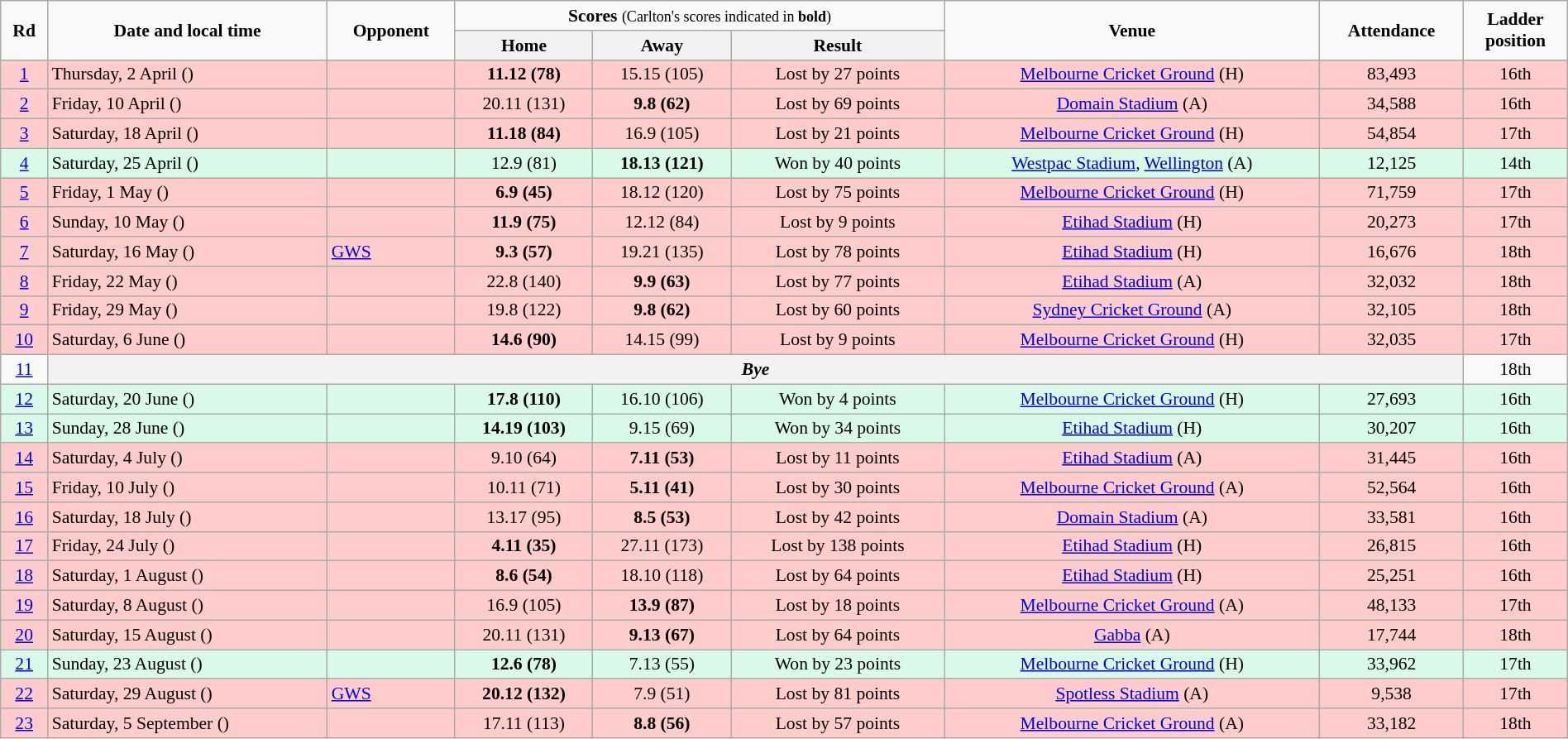<table class="wikitable" style="font-size:90%; text-align:center; width: 100%; margin-left: auto; margin-right: auto;">
<tr>
<td rowspan=2><strong>Rd</strong></td>
<td rowspan=2><strong>Date and local time</strong></td>
<td rowspan=2><strong>Opponent</strong></td>
<td colspan=3><strong>Scores</strong> <small>(Carlton's scores indicated in <strong>bold</strong>)</small></td>
<td rowspan=2><strong>Venue</strong></td>
<td rowspan=2><strong>Attendance</strong></td>
<td rowspan=2><strong>Ladder<br>position</strong></td>
</tr>
<tr>
<th>Home</th>
<th>Away</th>
<th>Result</th>
</tr>
<tr style="background:#fcc;">
<td><a href='#'>1</a></td>
<td align=left>Thursday, 2 April ()</td>
<td align=left></td>
<td><strong>11.12 (78)</strong></td>
<td>15.15 (105)</td>
<td>Lost by 27 points</td>
<td><a href='#'>Melbourne Cricket Ground</a> (H)</td>
<td>83,493</td>
<td>16th</td>
</tr>
<tr style="background:#fcc;">
<td><a href='#'>2</a></td>
<td align=left>Friday, 10 April ()</td>
<td align=left></td>
<td>20.11 (131)</td>
<td><strong>9.8 (62)</strong></td>
<td>Lost by 69 points</td>
<td><a href='#'>Domain Stadium</a> (A)</td>
<td>34,588</td>
<td>16th</td>
</tr>
<tr style="background:#fcc;">
<td><a href='#'>3</a></td>
<td align=left>Saturday, 18 April ()</td>
<td align=left></td>
<td><strong>11.18 (84)</strong></td>
<td>16.9 (105)</td>
<td>Lost by 21 points</td>
<td><a href='#'>Melbourne Cricket Ground</a> (H)</td>
<td>54,854</td>
<td>17th</td>
</tr>
<tr style="background:#d9f9e9;">
<td><a href='#'>4</a></td>
<td align=left>Saturday, 25 April ()</td>
<td align=left></td>
<td>12.9 (81)</td>
<td><strong>18.13 (121)</strong></td>
<td>Won by 40 points</td>
<td><a href='#'>Westpac Stadium</a>, <a href='#'>Wellington</a> (A)</td>
<td>12,125</td>
<td>14th</td>
</tr>
<tr style="background:#fcc;">
<td><a href='#'>5</a></td>
<td align=left>Friday, 1 May ()</td>
<td align=left></td>
<td><strong>6.9 (45)</strong></td>
<td>18.12 (120)</td>
<td>Lost by 75 points</td>
<td><a href='#'>Melbourne Cricket Ground</a> (H)</td>
<td>71,759</td>
<td>17th</td>
</tr>
<tr style="background:#fcc;">
<td><a href='#'>6</a></td>
<td align=left>Sunday, 10 May ()</td>
<td align=left></td>
<td><strong>11.9 (75)</strong></td>
<td>12.12 (84)</td>
<td>Lost by 9 points</td>
<td><a href='#'>Etihad Stadium</a> (H)</td>
<td>20,273</td>
<td>17th</td>
</tr>
<tr style="background:#fcc;">
<td><a href='#'>7</a></td>
<td align=left>Saturday, 16 May ()</td>
<td align=left><a href='#'>GWS</a></td>
<td><strong>9.3 (57)</strong></td>
<td>19.21 (135)</td>
<td>Lost by 78 points</td>
<td><a href='#'>Etihad Stadium</a> (H)</td>
<td>16,676</td>
<td>18th</td>
</tr>
<tr style="background:#fcc;">
<td><a href='#'>8</a></td>
<td align=left>Friday, 22 May ()</td>
<td align=left></td>
<td>22.8 (140)</td>
<td><strong>9.9 (63)</strong></td>
<td>Lost by 77 points</td>
<td><a href='#'>Etihad Stadium</a> (A)</td>
<td>32,032</td>
<td>18th</td>
</tr>
<tr style="background:#fcc;">
<td><a href='#'>9</a></td>
<td align=left>Friday, 29 May ()</td>
<td align=left></td>
<td>19.8 (122)</td>
<td><strong>9.8 (62)</strong></td>
<td>Lost by 60 points</td>
<td><a href='#'>Sydney Cricket Ground</a> (A)</td>
<td>32,105</td>
<td>18th</td>
</tr>
<tr style="background:#fcc;">
<td><a href='#'>10</a></td>
<td align=left>Saturday, 6 June ()</td>
<td align=left></td>
<td><strong>14.6 (90)</strong></td>
<td>14.15 (99)</td>
<td>Lost by 9 points</td>
<td><a href='#'>Melbourne Cricket Ground</a> (H)</td>
<td>32,035</td>
<td>17th</td>
</tr>
<tr>
<td><a href='#'>11</a></td>
<th colspan=7><span><em>Bye</em></span></th>
<td>18th</td>
</tr>
<tr style="background:#d9f9e9;">
<td><a href='#'>12</a></td>
<td align=left>Saturday, 20 June ()</td>
<td align=left></td>
<td><strong>17.8 (110)</strong></td>
<td>16.10 (106)</td>
<td>Won by 4 points</td>
<td><a href='#'>Melbourne Cricket Ground</a> (H)</td>
<td>27,693</td>
<td>16th</td>
</tr>
<tr style="background:#d9f9e9;">
<td><a href='#'>13</a></td>
<td align=left>Sunday, 28 June ()</td>
<td align=left></td>
<td><strong>14.19 (103)</strong></td>
<td>9.15 (69)</td>
<td>Won by 34 points</td>
<td><a href='#'>Etihad Stadium</a> (H)</td>
<td>30,207</td>
<td>16th</td>
</tr>
<tr style="background:#fcc;">
<td><a href='#'>14</a></td>
<td align=left>Saturday, 4 July ()</td>
<td align=left></td>
<td>9.10 (64)</td>
<td><strong>7.11 (53)</strong></td>
<td>Lost by 11 points</td>
<td><a href='#'>Etihad Stadium</a> (A)</td>
<td>31,445</td>
<td>16th</td>
</tr>
<tr style="background:#fcc;">
<td><a href='#'>15</a></td>
<td align=left>Friday, 10 July ()</td>
<td align=left></td>
<td>10.11 (71)</td>
<td><strong>5.11 (41)</strong></td>
<td>Lost by 30 points</td>
<td><a href='#'>Melbourne Cricket Ground</a> (A)</td>
<td>52,564</td>
<td>16th</td>
</tr>
<tr style="background:#fcc;">
<td><a href='#'>16</a></td>
<td align=left>Saturday, 18 July ()</td>
<td align=left></td>
<td>13.17 (95)</td>
<td><strong>8.5 (53)</strong></td>
<td>Lost by 42 points</td>
<td><a href='#'>Domain Stadium</a> (A)</td>
<td>33,581</td>
<td>16th</td>
</tr>
<tr style="background:#fcc;">
<td><a href='#'>17</a></td>
<td align=left>Friday, 24 July ()</td>
<td align=left></td>
<td><strong>4.11 (35)</strong></td>
<td>27.11 (173)</td>
<td>Lost by 138 points</td>
<td><a href='#'>Etihad Stadium</a> (H)</td>
<td>26,815</td>
<td>16th</td>
</tr>
<tr style="background:#fcc;">
<td><a href='#'>18</a></td>
<td align=left>Saturday, 1 August ()</td>
<td align=left></td>
<td><strong>8.6 (54)</strong></td>
<td>18.10 (118)</td>
<td>Lost by 64 points</td>
<td><a href='#'>Etihad Stadium</a> (H)</td>
<td>25,251</td>
<td>16th</td>
</tr>
<tr style="background:#fcc;">
<td><a href='#'>19</a></td>
<td align=left>Saturday, 8 August ()</td>
<td align=left></td>
<td>16.9 (105)</td>
<td><strong>13.9 (87)</strong></td>
<td>Lost by 18 points</td>
<td><a href='#'>Melbourne Cricket Ground</a> (A)</td>
<td>48,133</td>
<td>17th</td>
</tr>
<tr style="background:#fcc;">
<td><a href='#'>20</a></td>
<td align=left>Saturday, 15 August ()</td>
<td align=left></td>
<td>20.11 (131)</td>
<td><strong>9.13 (67)</strong></td>
<td>Lost by 64 points</td>
<td><a href='#'>Gabba</a> (A)</td>
<td>17,744</td>
<td>18th</td>
</tr>
<tr style="background:#d9f9e9;">
<td><a href='#'>21</a></td>
<td align=left>Sunday, 23 August ()</td>
<td align=left></td>
<td><strong>12.6 (78)</strong></td>
<td>7.13 (55)</td>
<td>Won by 23 points</td>
<td><a href='#'>Melbourne Cricket Ground</a> (H)</td>
<td>33,962</td>
<td>17th</td>
</tr>
<tr style="background:#fcc;">
<td><a href='#'>22</a></td>
<td align=left>Saturday, 29 August ()</td>
<td align=left><a href='#'>GWS</a></td>
<td><strong>20.12 (132)</strong></td>
<td>7.9 (51)</td>
<td>Lost by 81 points</td>
<td><a href='#'>Spotless Stadium</a> (A)</td>
<td>9,538</td>
<td>17th</td>
</tr>
<tr style="background:#fcc;">
<td><a href='#'>23</a></td>
<td align=left>Saturday, 5 September ()</td>
<td align=left></td>
<td>17.11 (113)</td>
<td><strong>8.8 (56)</strong></td>
<td>Lost by 57 points</td>
<td><a href='#'>Melbourne Cricket Ground</a> (A)</td>
<td>33,182</td>
<td>18th</td>
</tr>
</table>
